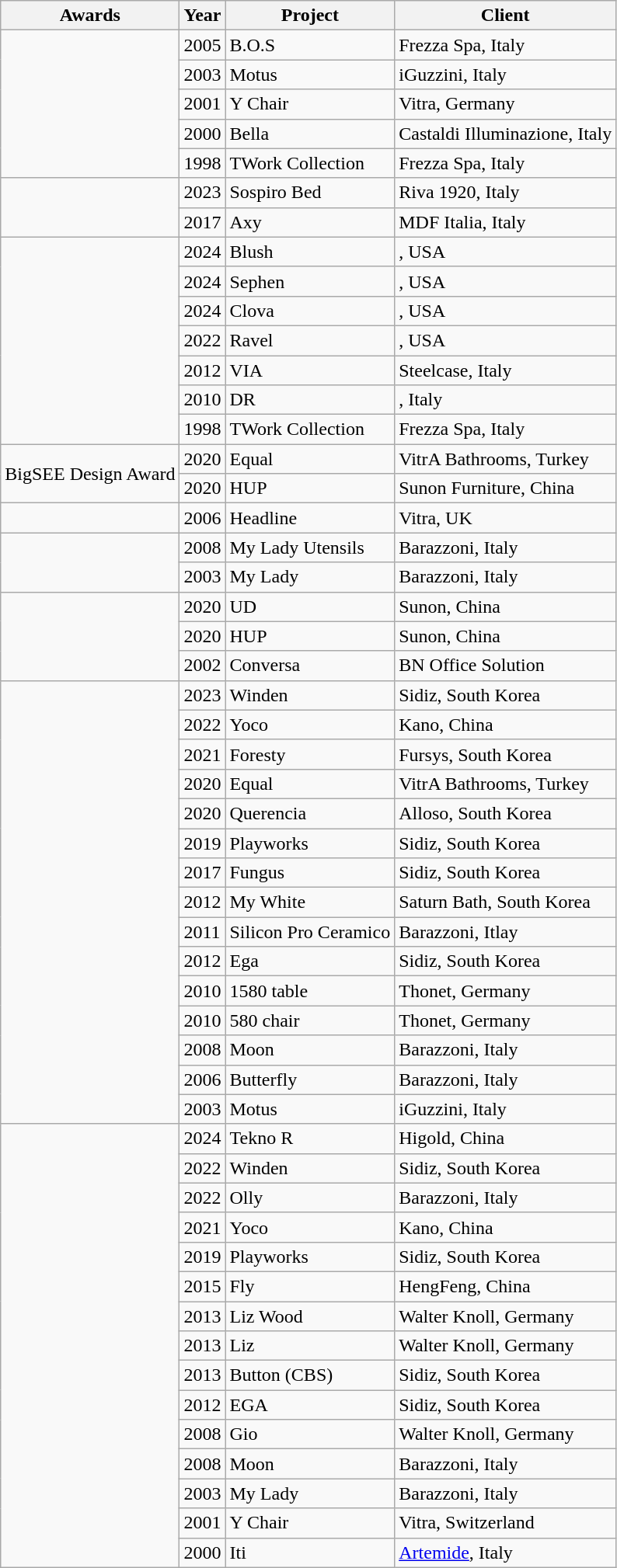<table class="wikitable">
<tr>
<th>Awards</th>
<th>Year</th>
<th>Project</th>
<th>Client</th>
</tr>
<tr>
<td rowspan="5"></td>
<td>2005</td>
<td>B.O.S</td>
<td>Frezza Spa, Italy</td>
</tr>
<tr>
<td>2003</td>
<td>Motus</td>
<td>iGuzzini, Italy</td>
</tr>
<tr>
<td>2001</td>
<td>Y Chair</td>
<td>Vitra, Germany</td>
</tr>
<tr>
<td>2000</td>
<td>Bella</td>
<td>Castaldi Illuminazione, Italy</td>
</tr>
<tr>
<td>1998</td>
<td>TWork Collection</td>
<td>Frezza Spa, Italy</td>
</tr>
<tr>
<td rowspan="2"></td>
<td>2023</td>
<td>Sospiro Bed</td>
<td>Riva 1920, Italy</td>
</tr>
<tr>
<td>2017</td>
<td>Axy</td>
<td>MDF Italia, Italy</td>
</tr>
<tr>
<td rowspan="7"></td>
<td>2024</td>
<td>Blush</td>
<td>, USA</td>
</tr>
<tr>
<td>2024</td>
<td>Sephen</td>
<td>, USA</td>
</tr>
<tr>
<td>2024</td>
<td>Clova</td>
<td>, USA</td>
</tr>
<tr>
<td>2022</td>
<td>Ravel</td>
<td>, USA</td>
</tr>
<tr>
<td>2012</td>
<td>VIA</td>
<td>Steelcase, Italy</td>
</tr>
<tr>
<td>2010</td>
<td>DR</td>
<td>, Italy</td>
</tr>
<tr>
<td>1998</td>
<td>TWork Collection</td>
<td>Frezza Spa, Italy</td>
</tr>
<tr>
<td rowspan="2">BigSEE Design Award</td>
<td>2020</td>
<td>Equal</td>
<td>VitrA Bathrooms, Turkey</td>
</tr>
<tr>
<td>2020</td>
<td>HUP</td>
<td>Sunon Furniture, China</td>
</tr>
<tr>
<td></td>
<td>2006</td>
<td>Headline</td>
<td>Vitra, UK</td>
</tr>
<tr>
<td rowspan="2"></td>
<td>2008</td>
<td>My Lady Utensils</td>
<td>Barazzoni, Italy</td>
</tr>
<tr>
<td>2003</td>
<td>My Lady</td>
<td>Barazzoni, Italy</td>
</tr>
<tr>
<td rowspan="3"></td>
<td>2020</td>
<td>UD</td>
<td>Sunon, China</td>
</tr>
<tr>
<td>2020</td>
<td>HUP</td>
<td>Sunon, China</td>
</tr>
<tr>
<td>2002</td>
<td>Conversa</td>
<td>BN Office Solution</td>
</tr>
<tr>
<td rowspan="15"></td>
<td>2023</td>
<td>Winden</td>
<td>Sidiz, South Korea</td>
</tr>
<tr>
<td>2022</td>
<td>Yoco</td>
<td>Kano, China</td>
</tr>
<tr>
<td>2021</td>
<td>Foresty</td>
<td>Fursys, South Korea</td>
</tr>
<tr>
<td>2020</td>
<td>Equal</td>
<td>VitrA Bathrooms, Turkey</td>
</tr>
<tr>
<td>2020</td>
<td>Querencia</td>
<td>Alloso, South Korea</td>
</tr>
<tr>
<td>2019</td>
<td>Playworks</td>
<td>Sidiz, South Korea</td>
</tr>
<tr>
<td>2017</td>
<td>Fungus</td>
<td>Sidiz, South Korea</td>
</tr>
<tr>
<td>2012</td>
<td>My White</td>
<td>Saturn Bath, South Korea</td>
</tr>
<tr>
<td>2011</td>
<td>Silicon Pro Ceramico</td>
<td>Barazzoni, Itlay</td>
</tr>
<tr>
<td>2012</td>
<td>Ega</td>
<td>Sidiz, South Korea</td>
</tr>
<tr>
<td>2010</td>
<td>1580 table</td>
<td>Thonet, Germany</td>
</tr>
<tr>
<td>2010</td>
<td>580 chair</td>
<td>Thonet, Germany</td>
</tr>
<tr>
<td>2008</td>
<td>Moon</td>
<td>Barazzoni, Italy</td>
</tr>
<tr>
<td>2006</td>
<td>Butterfly</td>
<td>Barazzoni, Italy</td>
</tr>
<tr>
<td>2003</td>
<td>Motus</td>
<td>iGuzzini, Italy</td>
</tr>
<tr>
<td rowspan="15"></td>
<td>2024</td>
<td>Tekno R</td>
<td>Higold, China</td>
</tr>
<tr>
<td>2022</td>
<td>Winden</td>
<td>Sidiz, South Korea</td>
</tr>
<tr>
<td>2022</td>
<td>Olly</td>
<td>Barazzoni, Italy</td>
</tr>
<tr>
<td>2021</td>
<td>Yoco</td>
<td>Kano, China</td>
</tr>
<tr>
<td>2019</td>
<td>Playworks</td>
<td>Sidiz, South Korea</td>
</tr>
<tr>
<td>2015</td>
<td>Fly</td>
<td>HengFeng, China</td>
</tr>
<tr>
<td>2013</td>
<td>Liz Wood</td>
<td>Walter Knoll, Germany</td>
</tr>
<tr>
<td>2013</td>
<td>Liz</td>
<td>Walter Knoll, Germany</td>
</tr>
<tr>
<td>2013</td>
<td>Button (CBS)</td>
<td>Sidiz, South Korea</td>
</tr>
<tr>
<td>2012</td>
<td>EGA</td>
<td>Sidiz, South Korea</td>
</tr>
<tr>
<td>2008</td>
<td>Gio</td>
<td>Walter Knoll, Germany</td>
</tr>
<tr>
<td>2008</td>
<td>Moon</td>
<td>Barazzoni, Italy</td>
</tr>
<tr>
<td>2003</td>
<td>My Lady</td>
<td>Barazzoni, Italy</td>
</tr>
<tr>
<td>2001</td>
<td>Y Chair</td>
<td>Vitra, Switzerland</td>
</tr>
<tr>
<td>2000</td>
<td>Iti</td>
<td><a href='#'>Artemide</a>, Italy</td>
</tr>
</table>
